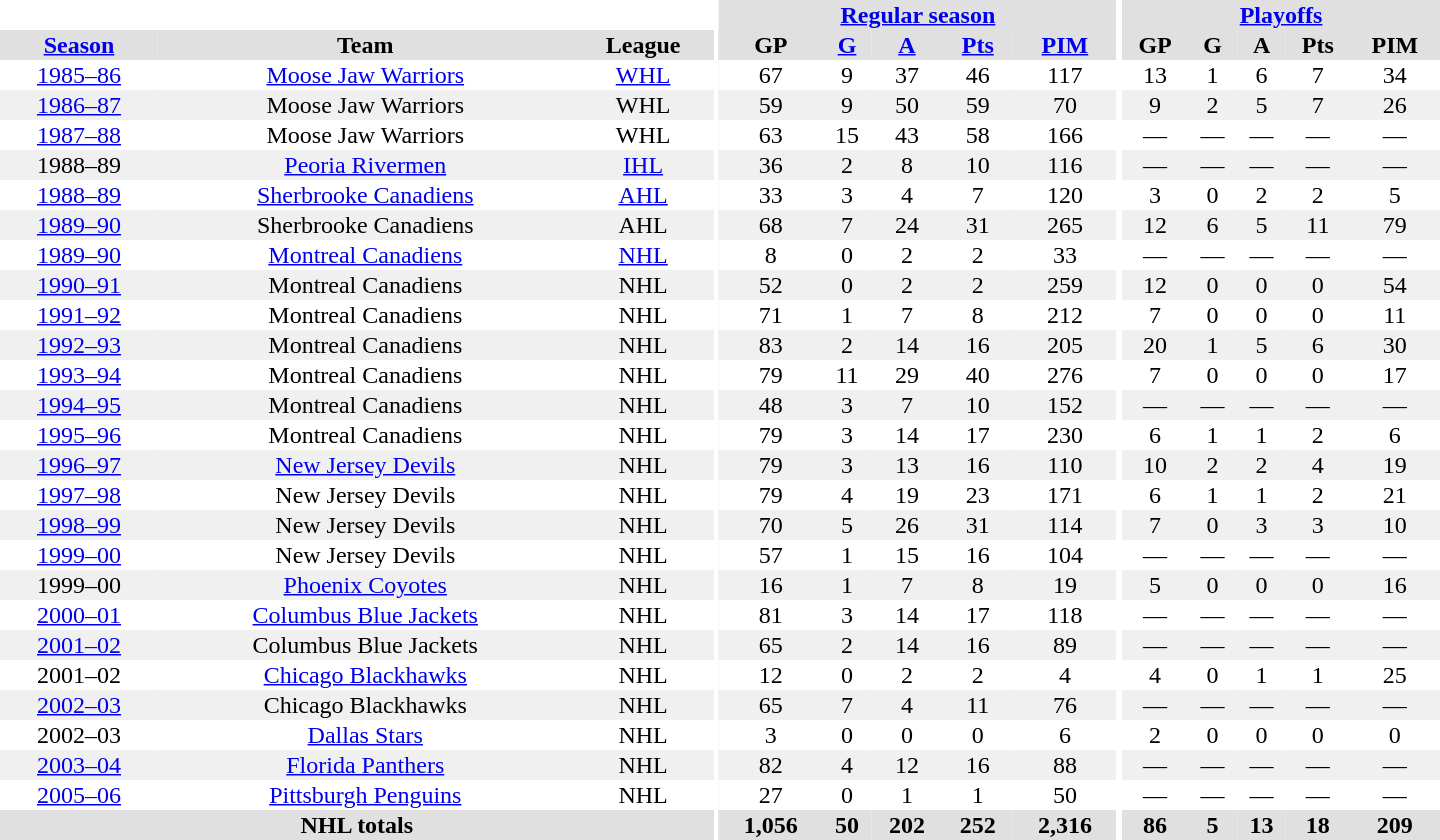<table border="0" cellpadding="1" cellspacing="0" style="text-align:center; width:60em">
<tr bgcolor="#e0e0e0">
<th colspan="3" bgcolor="#ffffff"></th>
<th rowspan="99" bgcolor="#ffffff"></th>
<th colspan="5"><a href='#'>Regular season</a></th>
<th rowspan="99" bgcolor="#ffffff"></th>
<th colspan="5"><a href='#'>Playoffs</a></th>
</tr>
<tr bgcolor="#e0e0e0">
<th><a href='#'>Season</a></th>
<th>Team</th>
<th>League</th>
<th>GP</th>
<th><a href='#'>G</a></th>
<th><a href='#'>A</a></th>
<th><a href='#'>Pts</a></th>
<th><a href='#'>PIM</a></th>
<th>GP</th>
<th>G</th>
<th>A</th>
<th>Pts</th>
<th>PIM</th>
</tr>
<tr ALIGN="center">
<td><a href='#'>1985–86</a></td>
<td><a href='#'>Moose Jaw Warriors</a></td>
<td><a href='#'>WHL</a></td>
<td>67</td>
<td>9</td>
<td>37</td>
<td>46</td>
<td>117</td>
<td>13</td>
<td>1</td>
<td>6</td>
<td>7</td>
<td>34</td>
</tr>
<tr ALIGN="center" bgcolor="#f0f0f0">
<td><a href='#'>1986–87</a></td>
<td>Moose Jaw Warriors</td>
<td>WHL</td>
<td>59</td>
<td>9</td>
<td>50</td>
<td>59</td>
<td>70</td>
<td>9</td>
<td>2</td>
<td>5</td>
<td>7</td>
<td>26</td>
</tr>
<tr ALIGN="center">
<td><a href='#'>1987–88</a></td>
<td>Moose Jaw Warriors</td>
<td>WHL</td>
<td>63</td>
<td>15</td>
<td>43</td>
<td>58</td>
<td>166</td>
<td>—</td>
<td>—</td>
<td>—</td>
<td>—</td>
<td>—</td>
</tr>
<tr ALIGN="center" bgcolor="#f0f0f0">
<td>1988–89</td>
<td><a href='#'>Peoria Rivermen</a></td>
<td><a href='#'>IHL</a></td>
<td>36</td>
<td>2</td>
<td>8</td>
<td>10</td>
<td>116</td>
<td>—</td>
<td>—</td>
<td>—</td>
<td>—</td>
<td>—</td>
</tr>
<tr ALIGN="center">
<td><a href='#'>1988–89</a></td>
<td><a href='#'>Sherbrooke Canadiens</a></td>
<td><a href='#'>AHL</a></td>
<td>33</td>
<td>3</td>
<td>4</td>
<td>7</td>
<td>120</td>
<td>3</td>
<td>0</td>
<td>2</td>
<td>2</td>
<td>5</td>
</tr>
<tr ALIGN="center" bgcolor="#f0f0f0">
<td><a href='#'>1989–90</a></td>
<td>Sherbrooke Canadiens</td>
<td>AHL</td>
<td>68</td>
<td>7</td>
<td>24</td>
<td>31</td>
<td>265</td>
<td>12</td>
<td>6</td>
<td>5</td>
<td>11</td>
<td>79</td>
</tr>
<tr ALIGN="center">
<td><a href='#'>1989–90</a></td>
<td><a href='#'>Montreal Canadiens</a></td>
<td><a href='#'>NHL</a></td>
<td>8</td>
<td>0</td>
<td>2</td>
<td>2</td>
<td>33</td>
<td>—</td>
<td>—</td>
<td>—</td>
<td>—</td>
<td>—</td>
</tr>
<tr ALIGN="center" bgcolor="#f0f0f0">
<td><a href='#'>1990–91</a></td>
<td>Montreal Canadiens</td>
<td>NHL</td>
<td>52</td>
<td>0</td>
<td>2</td>
<td>2</td>
<td>259</td>
<td>12</td>
<td>0</td>
<td>0</td>
<td>0</td>
<td>54</td>
</tr>
<tr ALIGN="center">
<td><a href='#'>1991–92</a></td>
<td>Montreal Canadiens</td>
<td>NHL</td>
<td>71</td>
<td>1</td>
<td>7</td>
<td>8</td>
<td>212</td>
<td>7</td>
<td>0</td>
<td>0</td>
<td>0</td>
<td>11</td>
</tr>
<tr ALIGN="center" bgcolor="#f0f0f0">
<td><a href='#'>1992–93</a></td>
<td>Montreal Canadiens</td>
<td>NHL</td>
<td>83</td>
<td>2</td>
<td>14</td>
<td>16</td>
<td>205</td>
<td>20</td>
<td>1</td>
<td>5</td>
<td>6</td>
<td>30</td>
</tr>
<tr ALIGN="center">
<td><a href='#'>1993–94</a></td>
<td>Montreal Canadiens</td>
<td>NHL</td>
<td>79</td>
<td>11</td>
<td>29</td>
<td>40</td>
<td>276</td>
<td>7</td>
<td>0</td>
<td>0</td>
<td>0</td>
<td>17</td>
</tr>
<tr ALIGN="center" bgcolor="#f0f0f0">
<td><a href='#'>1994–95</a></td>
<td>Montreal Canadiens</td>
<td>NHL</td>
<td>48</td>
<td>3</td>
<td>7</td>
<td>10</td>
<td>152</td>
<td>—</td>
<td>—</td>
<td>—</td>
<td>—</td>
<td>—</td>
</tr>
<tr ALIGN="center">
<td><a href='#'>1995–96</a></td>
<td>Montreal Canadiens</td>
<td>NHL</td>
<td>79</td>
<td>3</td>
<td>14</td>
<td>17</td>
<td>230</td>
<td>6</td>
<td>1</td>
<td>1</td>
<td>2</td>
<td>6</td>
</tr>
<tr ALIGN="center" bgcolor="#f0f0f0">
<td><a href='#'>1996–97</a></td>
<td><a href='#'>New Jersey Devils</a></td>
<td>NHL</td>
<td>79</td>
<td>3</td>
<td>13</td>
<td>16</td>
<td>110</td>
<td>10</td>
<td>2</td>
<td>2</td>
<td>4</td>
<td>19</td>
</tr>
<tr ALIGN="center">
<td><a href='#'>1997–98</a></td>
<td>New Jersey Devils</td>
<td>NHL</td>
<td>79</td>
<td>4</td>
<td>19</td>
<td>23</td>
<td>171</td>
<td>6</td>
<td>1</td>
<td>1</td>
<td>2</td>
<td>21</td>
</tr>
<tr ALIGN="center" bgcolor="#f0f0f0">
<td><a href='#'>1998–99</a></td>
<td>New Jersey Devils</td>
<td>NHL</td>
<td>70</td>
<td>5</td>
<td>26</td>
<td>31</td>
<td>114</td>
<td>7</td>
<td>0</td>
<td>3</td>
<td>3</td>
<td>10</td>
</tr>
<tr ALIGN="center">
<td><a href='#'>1999–00</a></td>
<td>New Jersey Devils</td>
<td>NHL</td>
<td>57</td>
<td>1</td>
<td>15</td>
<td>16</td>
<td>104</td>
<td>—</td>
<td>—</td>
<td>—</td>
<td>—</td>
<td>—</td>
</tr>
<tr ALIGN="center" bgcolor="#f0f0f0">
<td>1999–00</td>
<td><a href='#'>Phoenix Coyotes</a></td>
<td>NHL</td>
<td>16</td>
<td>1</td>
<td>7</td>
<td>8</td>
<td>19</td>
<td>5</td>
<td>0</td>
<td>0</td>
<td>0</td>
<td>16</td>
</tr>
<tr ALIGN="center">
<td><a href='#'>2000–01</a></td>
<td><a href='#'>Columbus Blue Jackets</a></td>
<td>NHL</td>
<td>81</td>
<td>3</td>
<td>14</td>
<td>17</td>
<td>118</td>
<td>—</td>
<td>—</td>
<td>—</td>
<td>—</td>
<td>—</td>
</tr>
<tr ALIGN="center" bgcolor="#f0f0f0">
<td><a href='#'>2001–02</a></td>
<td>Columbus Blue Jackets</td>
<td>NHL</td>
<td>65</td>
<td>2</td>
<td>14</td>
<td>16</td>
<td>89</td>
<td>—</td>
<td>—</td>
<td>—</td>
<td>—</td>
<td>—</td>
</tr>
<tr ALIGN="center">
<td>2001–02</td>
<td><a href='#'>Chicago Blackhawks</a></td>
<td>NHL</td>
<td>12</td>
<td>0</td>
<td>2</td>
<td>2</td>
<td>4</td>
<td>4</td>
<td>0</td>
<td>1</td>
<td>1</td>
<td>25</td>
</tr>
<tr ALIGN="center" bgcolor="#f0f0f0">
<td><a href='#'>2002–03</a></td>
<td>Chicago Blackhawks</td>
<td>NHL</td>
<td>65</td>
<td>7</td>
<td>4</td>
<td>11</td>
<td>76</td>
<td>—</td>
<td>—</td>
<td>—</td>
<td>—</td>
<td>—</td>
</tr>
<tr ALIGN="center">
<td>2002–03</td>
<td><a href='#'>Dallas Stars</a></td>
<td>NHL</td>
<td>3</td>
<td>0</td>
<td>0</td>
<td>0</td>
<td>6</td>
<td>2</td>
<td>0</td>
<td>0</td>
<td>0</td>
<td>0</td>
</tr>
<tr ALIGN="center" bgcolor="#f0f0f0">
<td><a href='#'>2003–04</a></td>
<td><a href='#'>Florida Panthers</a></td>
<td>NHL</td>
<td>82</td>
<td>4</td>
<td>12</td>
<td>16</td>
<td>88</td>
<td>—</td>
<td>—</td>
<td>—</td>
<td>—</td>
<td>—</td>
</tr>
<tr ALIGN="center">
<td><a href='#'>2005–06</a></td>
<td><a href='#'>Pittsburgh Penguins</a></td>
<td>NHL</td>
<td>27</td>
<td>0</td>
<td>1</td>
<td>1</td>
<td>50</td>
<td>—</td>
<td>—</td>
<td>—</td>
<td>—</td>
<td>—</td>
</tr>
<tr bgcolor="#e0e0e0">
<th colspan="3">NHL totals</th>
<th>1,056</th>
<th>50</th>
<th>202</th>
<th>252</th>
<th>2,316</th>
<th>86</th>
<th>5</th>
<th>13</th>
<th>18</th>
<th>209</th>
</tr>
</table>
